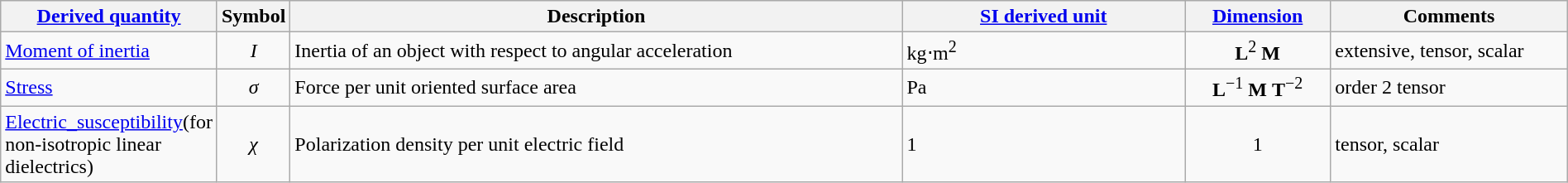<table class="wikitable sortable" style="width:100%;min-width:95ex;text-align:left" cellspacing="0" cellpadding="3" border="1" align="center">
<tr>
<th style="width:18ex"><a href='#'>Derived quantity</a></th>
<th style="width: 5ex">Symbol</th>
<th style="min-width:20ex">Description</th>
<th style="width:30ex"><a href='#'>SI derived unit</a></th>
<th style="width:15ex"><a href='#'>Dimension</a></th>
<th style="width:25ex">Comments</th>
</tr>
<tr>
<td><a href='#'>Moment of inertia</a></td>
<td style="text-align: center"><em>I</em></td>
<td>Inertia of an object with respect to angular acceleration</td>
<td>kg⋅m<sup>2</sup></td>
<td style="text-align: center"><strong>L</strong><sup>2</sup> <strong>M</strong></td>
<td>extensive, tensor, scalar</td>
</tr>
<tr>
<td><a href='#'>Stress</a></td>
<td style="text-align: center"><em>σ</em></td>
<td>Force per unit oriented surface area</td>
<td>Pa</td>
<td style="text-align: center"><strong>L</strong><sup>−1</sup> <strong>M</strong> <strong>T</strong><sup>−2</sup></td>
<td>order 2 tensor</td>
</tr>
<tr>
<td><a href='#'>Electric_susceptibility</a>(for non-isotropic linear dielectrics)</td>
<td style="text-align:center;"><em>χ</em></td>
<td>Polarization density per unit electric field</td>
<td>1</td>
<td style="text-align:center;">1</td>
<td>tensor, scalar</td>
</tr>
</table>
